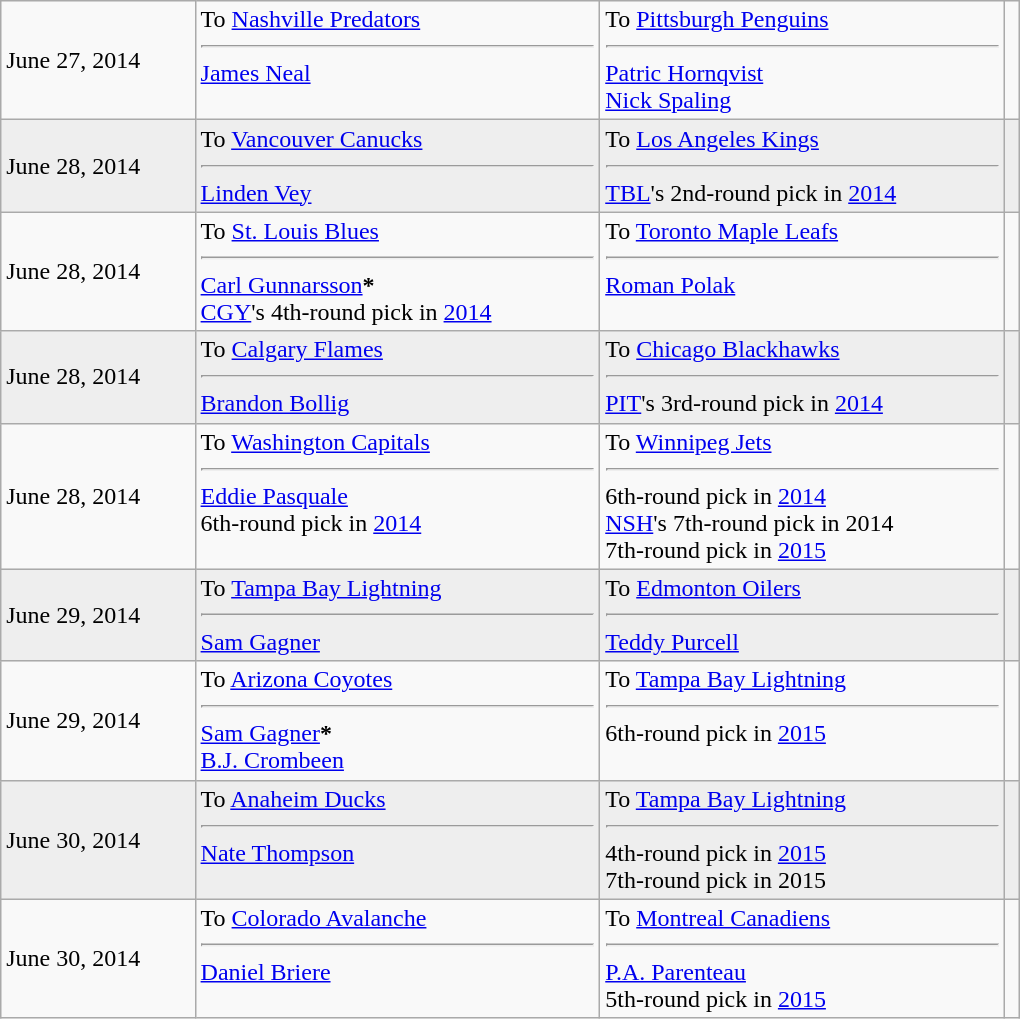<table class="wikitable" style="border:1px solid #999999; width:680px;">
<tr>
<td>June 27, 2014</td>
<td valign="top">To <a href='#'>Nashville Predators</a><hr><a href='#'>James Neal</a></td>
<td valign="top">To <a href='#'>Pittsburgh Penguins</a><hr><a href='#'>Patric Hornqvist</a><br><a href='#'>Nick Spaling</a></td>
<td></td>
</tr>
<tr bgcolor="eeeeee">
<td>June 28, 2014</td>
<td valign="top">To <a href='#'>Vancouver Canucks</a><hr><a href='#'>Linden Vey</a></td>
<td valign="top">To <a href='#'>Los Angeles Kings</a><hr><a href='#'>TBL</a>'s 2nd-round pick in <a href='#'>2014</a></td>
<td></td>
</tr>
<tr>
<td>June 28, 2014</td>
<td valign="top">To <a href='#'>St. Louis Blues</a><hr><a href='#'>Carl Gunnarsson</a><span><strong>*</strong></span><br><a href='#'>CGY</a>'s 4th-round pick in <a href='#'>2014</a></td>
<td valign="top">To <a href='#'>Toronto Maple Leafs</a><hr><a href='#'>Roman Polak</a></td>
<td></td>
</tr>
<tr bgcolor="eeeeee">
<td>June 28, 2014</td>
<td valign="top">To <a href='#'>Calgary Flames</a><hr><a href='#'>Brandon Bollig</a></td>
<td valign="top">To <a href='#'>Chicago Blackhawks</a><hr><a href='#'>PIT</a>'s 3rd-round pick in <a href='#'>2014</a></td>
<td></td>
</tr>
<tr>
<td>June 28, 2014</td>
<td valign="top">To <a href='#'>Washington Capitals</a><hr><a href='#'>Eddie Pasquale</a><br>6th-round pick in <a href='#'>2014</a></td>
<td valign="top">To <a href='#'>Winnipeg Jets</a><hr>6th-round pick in <a href='#'>2014</a><br><a href='#'>NSH</a>'s 7th-round pick in 2014<br>7th-round pick in <a href='#'>2015</a></td>
<td></td>
</tr>
<tr bgcolor="eeeeee">
<td>June 29, 2014</td>
<td valign="top">To <a href='#'>Tampa Bay Lightning</a><hr><a href='#'>Sam Gagner</a></td>
<td valign="top">To <a href='#'>Edmonton Oilers</a><hr><a href='#'>Teddy Purcell</a></td>
<td></td>
</tr>
<tr>
<td>June 29, 2014</td>
<td valign="top">To <a href='#'>Arizona Coyotes</a><hr><a href='#'>Sam Gagner</a><span><strong>*</strong></span><br><a href='#'>B.J. Crombeen</a></td>
<td valign="top">To <a href='#'>Tampa Bay Lightning</a><hr>6th-round pick in <a href='#'>2015</a></td>
<td></td>
</tr>
<tr bgcolor="eeeeee">
<td>June 30, 2014</td>
<td valign="top">To <a href='#'>Anaheim Ducks</a><hr><a href='#'>Nate Thompson</a></td>
<td valign="top">To <a href='#'>Tampa Bay Lightning</a><hr>4th-round pick in <a href='#'>2015</a><br>7th-round pick in 2015</td>
<td></td>
</tr>
<tr>
<td>June 30, 2014</td>
<td valign="top">To <a href='#'>Colorado Avalanche</a><hr><a href='#'>Daniel Briere</a></td>
<td valign="top">To <a href='#'>Montreal Canadiens</a><hr><a href='#'>P.A. Parenteau</a><br>5th-round pick in <a href='#'>2015</a></td>
<td></td>
</tr>
</table>
